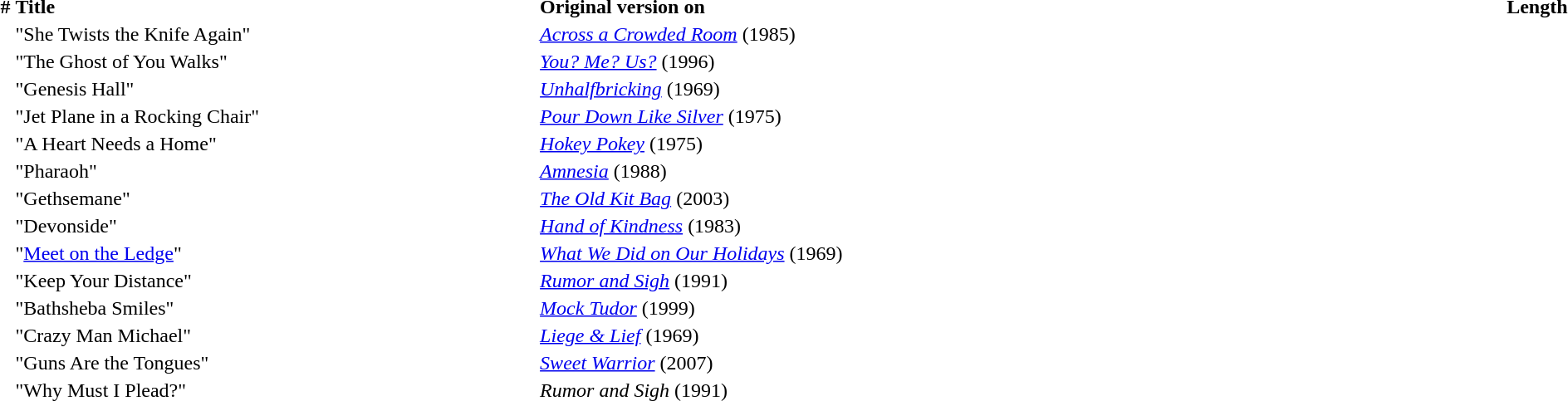<table class="tracklist">
<tr>
<th>#</th>
<th style="text-align:left; width:35%;">Title</th>
<th style="text-align:left; width:65%;">Original version on</th>
<th>Length</th>
</tr>
<tr>
<td></td>
<td>"She Twists the Knife Again"</td>
<td><em><a href='#'>Across a Crowded Room</a></em> (1985)</td>
<td></td>
</tr>
<tr>
<td></td>
<td>"The Ghost of You Walks"</td>
<td><em><a href='#'>You? Me? Us?</a></em> (1996)</td>
<td></td>
</tr>
<tr>
<td></td>
<td>"Genesis Hall"</td>
<td><em><a href='#'>Unhalfbricking</a></em> (1969)</td>
<td></td>
</tr>
<tr>
<td></td>
<td>"Jet Plane in a Rocking Chair"</td>
<td><em><a href='#'>Pour Down Like Silver</a></em> (1975)</td>
<td></td>
</tr>
<tr>
<td></td>
<td>"A Heart Needs a Home"</td>
<td><em><a href='#'>Hokey Pokey</a></em> (1975)</td>
<td></td>
</tr>
<tr>
<td></td>
<td>"Pharaoh"</td>
<td><em><a href='#'>Amnesia</a></em> (1988)</td>
<td></td>
</tr>
<tr>
<td></td>
<td>"Gethsemane"</td>
<td><em><a href='#'>The Old Kit Bag</a></em> (2003)</td>
<td></td>
</tr>
<tr>
<td></td>
<td>"Devonside"</td>
<td><em><a href='#'>Hand of Kindness</a></em> (1983)</td>
<td></td>
</tr>
<tr>
<td></td>
<td>"<a href='#'>Meet on the Ledge</a>"</td>
<td><em><a href='#'>What We Did on Our Holidays</a></em> (1969)</td>
<td></td>
</tr>
<tr>
<td></td>
<td>"Keep Your Distance"</td>
<td><em><a href='#'>Rumor and Sigh</a></em> (1991)</td>
<td></td>
</tr>
<tr>
<td></td>
<td>"Bathsheba Smiles"</td>
<td><em><a href='#'>Mock Tudor</a></em> (1999)</td>
<td></td>
</tr>
<tr>
<td></td>
<td>"Crazy Man Michael"</td>
<td><em><a href='#'>Liege & Lief</a></em> (1969)</td>
<td></td>
</tr>
<tr>
<td></td>
<td>"Guns Are the Tongues"</td>
<td><em><a href='#'>Sweet Warrior</a></em> (2007)</td>
<td></td>
</tr>
<tr>
<td></td>
<td>"Why Must I Plead?"</td>
<td><em>Rumor and Sigh</em> (1991)</td>
<td></td>
</tr>
</table>
